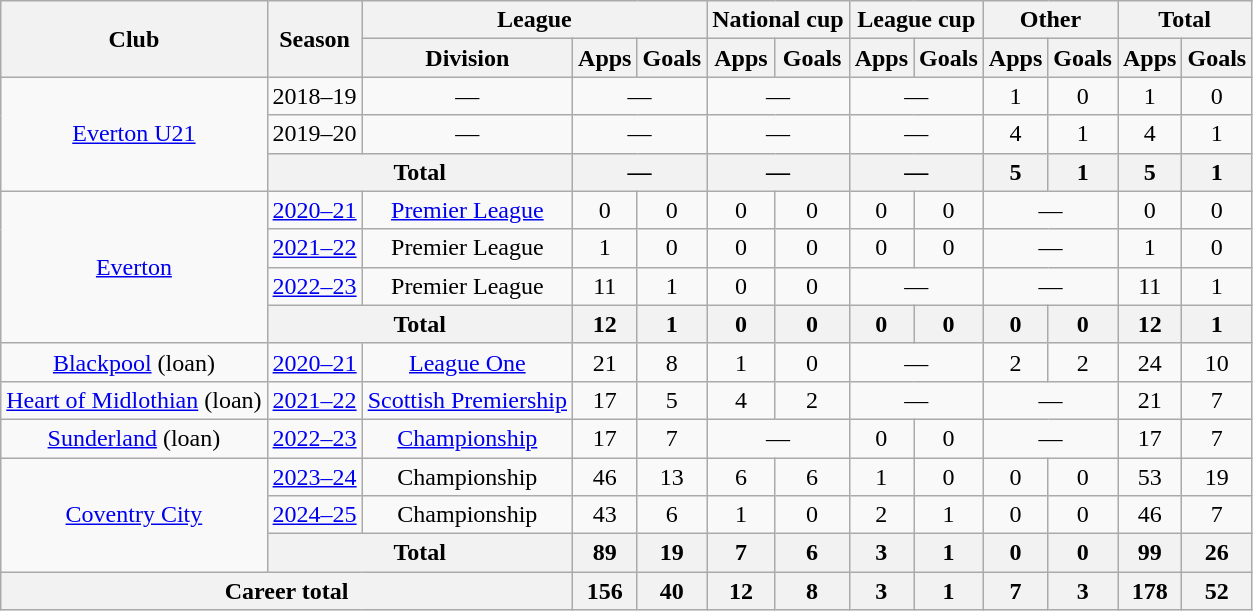<table class="wikitable" style="text-align: center;">
<tr>
<th rowspan="2">Club</th>
<th rowspan="2">Season</th>
<th colspan="3">League</th>
<th colspan="2">National cup</th>
<th colspan="2">League cup</th>
<th colspan="2">Other</th>
<th colspan="2">Total</th>
</tr>
<tr>
<th>Division</th>
<th>Apps</th>
<th>Goals</th>
<th>Apps</th>
<th>Goals</th>
<th>Apps</th>
<th>Goals</th>
<th>Apps</th>
<th>Goals</th>
<th>Apps</th>
<th>Goals</th>
</tr>
<tr>
<td rowspan="3"><a href='#'>Everton U21</a></td>
<td>2018–19</td>
<td colspan="1">—</td>
<td colspan="2">—</td>
<td colspan="2">—</td>
<td colspan="2">—</td>
<td>1</td>
<td>0</td>
<td>1</td>
<td>0</td>
</tr>
<tr>
<td>2019–20</td>
<td colspan="1">—</td>
<td colspan="2">—</td>
<td colspan="2">—</td>
<td colspan="2">—</td>
<td>4</td>
<td>1</td>
<td>4</td>
<td>1</td>
</tr>
<tr>
<th colspan="2">Total</th>
<th colspan="2">—</th>
<th colspan="2">—</th>
<th colspan="2">—</th>
<th>5</th>
<th>1</th>
<th>5</th>
<th>1</th>
</tr>
<tr>
<td rowspan="4"><a href='#'>Everton</a></td>
<td><a href='#'>2020–21</a></td>
<td><a href='#'>Premier League</a></td>
<td>0</td>
<td>0</td>
<td>0</td>
<td>0</td>
<td>0</td>
<td>0</td>
<td colspan="2">—</td>
<td>0</td>
<td>0</td>
</tr>
<tr>
<td><a href='#'>2021–22</a></td>
<td>Premier League</td>
<td>1</td>
<td>0</td>
<td>0</td>
<td>0</td>
<td>0</td>
<td>0</td>
<td colspan="2">—</td>
<td>1</td>
<td>0</td>
</tr>
<tr>
<td><a href='#'>2022–23</a></td>
<td>Premier League</td>
<td>11</td>
<td>1</td>
<td>0</td>
<td>0</td>
<td colspan="2">—</td>
<td colspan="2">—</td>
<td>11</td>
<td>1</td>
</tr>
<tr>
<th colspan="2">Total</th>
<th>12</th>
<th>1</th>
<th>0</th>
<th>0</th>
<th>0</th>
<th>0</th>
<th>0</th>
<th>0</th>
<th>12</th>
<th>1</th>
</tr>
<tr>
<td><a href='#'>Blackpool</a> (loan)</td>
<td><a href='#'>2020–21</a></td>
<td><a href='#'>League One</a></td>
<td>21</td>
<td>8</td>
<td>1</td>
<td>0</td>
<td colspan="2">—</td>
<td>2</td>
<td>2</td>
<td>24</td>
<td>10</td>
</tr>
<tr>
<td><a href='#'>Heart of Midlothian</a> (loan)</td>
<td><a href='#'>2021–22</a></td>
<td><a href='#'>Scottish Premiership</a></td>
<td>17</td>
<td>5</td>
<td>4</td>
<td>2</td>
<td colspan="2">—</td>
<td colspan="2">—</td>
<td>21</td>
<td>7</td>
</tr>
<tr>
<td><a href='#'>Sunderland</a> (loan)</td>
<td><a href='#'>2022–23</a></td>
<td><a href='#'>Championship</a></td>
<td>17</td>
<td>7</td>
<td colspan="2">—</td>
<td>0</td>
<td>0</td>
<td colspan="2">—</td>
<td>17</td>
<td>7</td>
</tr>
<tr>
<td rowspan=3><a href='#'>Coventry City</a></td>
<td><a href='#'>2023–24</a></td>
<td>Championship</td>
<td>46</td>
<td>13</td>
<td>6</td>
<td>6</td>
<td>1</td>
<td>0</td>
<td>0</td>
<td>0</td>
<td>53</td>
<td>19</td>
</tr>
<tr>
<td><a href='#'>2024–25</a></td>
<td>Championship</td>
<td>43</td>
<td>6</td>
<td>1</td>
<td>0</td>
<td>2</td>
<td>1</td>
<td>0</td>
<td>0</td>
<td>46</td>
<td>7</td>
</tr>
<tr>
<th colspan="2">Total</th>
<th>89</th>
<th>19</th>
<th>7</th>
<th>6</th>
<th>3</th>
<th>1</th>
<th>0</th>
<th>0</th>
<th>99</th>
<th>26</th>
</tr>
<tr>
<th colspan="3">Career total</th>
<th>156</th>
<th>40</th>
<th>12</th>
<th>8</th>
<th>3</th>
<th>1</th>
<th>7</th>
<th>3</th>
<th>178</th>
<th>52</th>
</tr>
</table>
